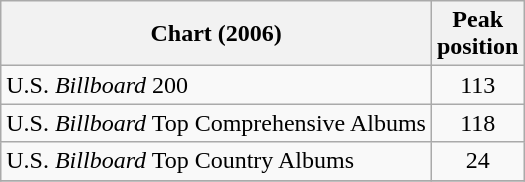<table class="wikitable">
<tr>
<th>Chart (2006)</th>
<th>Peak<br>position</th>
</tr>
<tr>
<td>U.S. <em>Billboard</em> 200</td>
<td align="center">113</td>
</tr>
<tr>
<td>U.S. <em>Billboard</em> Top Comprehensive Albums</td>
<td align="center">118</td>
</tr>
<tr>
<td>U.S. <em>Billboard</em> Top Country Albums</td>
<td align="center">24</td>
</tr>
<tr>
</tr>
</table>
